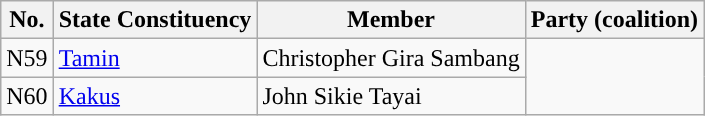<table class="wikitable">
<tr>
<th>No.</th>
<th>State Constituency</th>
<th>Member</th>
<th>Party (coalition)</th>
</tr>
<tr>
<td>N59</td>
<td><a href='#'>Tamin</a></td>
<td>Christopher Gira Sambang</td>
<td rowspan="2"></td>
</tr>
<tr>
<td>N60</td>
<td><a href='#'>Kakus</a></td>
<td>John Sikie Tayai</td>
</tr>
</table>
